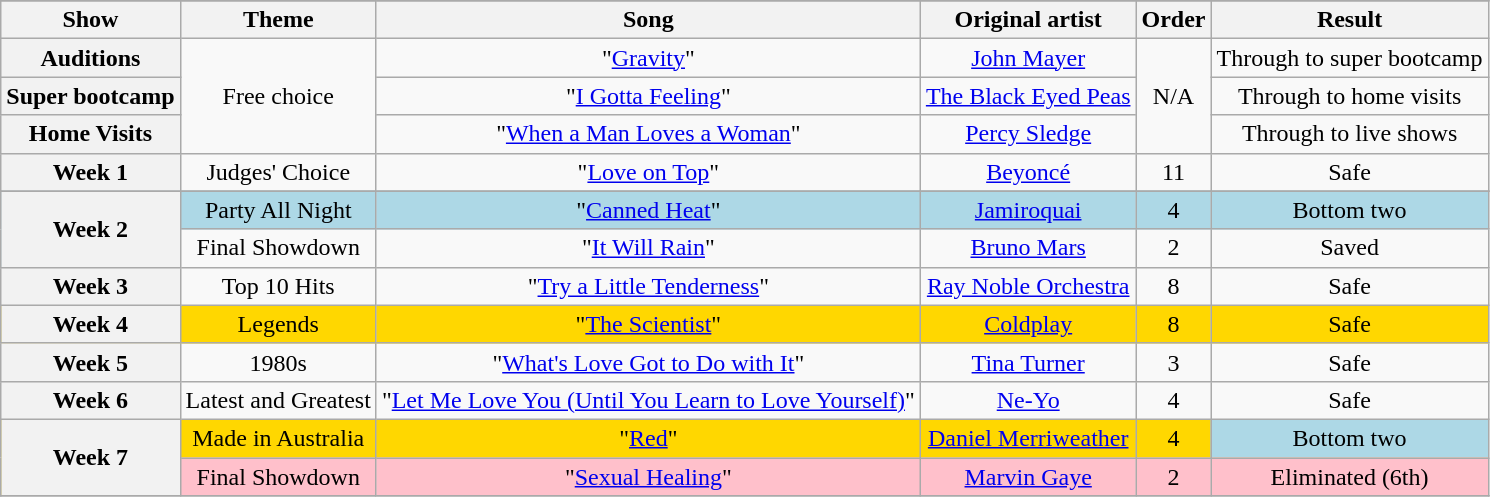<table class="wikitable collapsible collapsed" style="text-align:center;">
<tr>
</tr>
<tr>
<th scope="col">Show</th>
<th scope="col">Theme</th>
<th scope="col">Song</th>
<th scope="col">Original artist</th>
<th scope="col">Order</th>
<th scope="col">Result</th>
</tr>
<tr>
<th scope="row">Auditions</th>
<td rowspan="3">Free choice</td>
<td>"<a href='#'>Gravity</a>"</td>
<td><a href='#'>John Mayer</a></td>
<td rowspan="3">N/A</td>
<td>Through to super bootcamp</td>
</tr>
<tr>
<th scope="row">Super bootcamp</th>
<td>"<a href='#'>I Gotta Feeling</a>"</td>
<td><a href='#'>The Black Eyed Peas</a></td>
<td>Through to home visits</td>
</tr>
<tr>
<th scope="row">Home Visits</th>
<td>"<a href='#'>When a Man Loves a Woman</a>"</td>
<td><a href='#'>Percy Sledge</a></td>
<td>Through to live shows</td>
</tr>
<tr>
<th scope="row">Week 1</th>
<td>Judges' Choice</td>
<td>"<a href='#'>Love on Top</a>"</td>
<td><a href='#'>Beyoncé</a></td>
<td>11</td>
<td>Safe</td>
</tr>
<tr>
</tr>
<tr style="background:lightblue;">
<th scope="row" rowspan="2">Week 2</th>
<td>Party All Night</td>
<td>"<a href='#'>Canned Heat</a>"</td>
<td><a href='#'>Jamiroquai</a></td>
<td>4</td>
<td>Bottom two</td>
</tr>
<tr>
<td>Final Showdown</td>
<td>"<a href='#'>It Will Rain</a>"</td>
<td><a href='#'>Bruno Mars</a></td>
<td>2</td>
<td>Saved</td>
</tr>
<tr>
<th scope="row">Week 3</th>
<td>Top 10 Hits</td>
<td>"<a href='#'>Try a Little Tenderness</a>"</td>
<td><a href='#'>Ray Noble Orchestra</a></td>
<td>8</td>
<td>Safe</td>
</tr>
<tr style="background:gold;">
<th scope="row">Week 4</th>
<td>Legends</td>
<td>"<a href='#'>The Scientist</a>"</td>
<td><a href='#'>Coldplay</a></td>
<td>8</td>
<td>Safe</td>
</tr>
<tr>
<th scope="row">Week 5</th>
<td>1980s</td>
<td>"<a href='#'>What's Love Got to Do with It</a>"</td>
<td><a href='#'>Tina Turner</a></td>
<td>3</td>
<td>Safe</td>
</tr>
<tr>
<th scope="row">Week 6</th>
<td>Latest and Greatest</td>
<td>"<a href='#'>Let Me Love You (Until You Learn to Love Yourself)</a>"</td>
<td><a href='#'>Ne-Yo</a></td>
<td>4</td>
<td>Safe</td>
</tr>
<tr style="background:gold;">
<th scope="row" rowspan="2">Week 7</th>
<td style="background:gold;">Made in Australia</td>
<td style="background:gold;">"<a href='#'>Red</a>"</td>
<td style="background:gold;"><a href='#'>Daniel Merriweather</a></td>
<td style="background:gold;">4</td>
<td style="background:lightblue;">Bottom two</td>
</tr>
<tr style="background:pink;">
<td>Final Showdown</td>
<td>"<a href='#'>Sexual Healing</a>"</td>
<td><a href='#'>Marvin Gaye</a></td>
<td>2</td>
<td>Eliminated (6th)</td>
</tr>
<tr style="background:gold;">
</tr>
</table>
